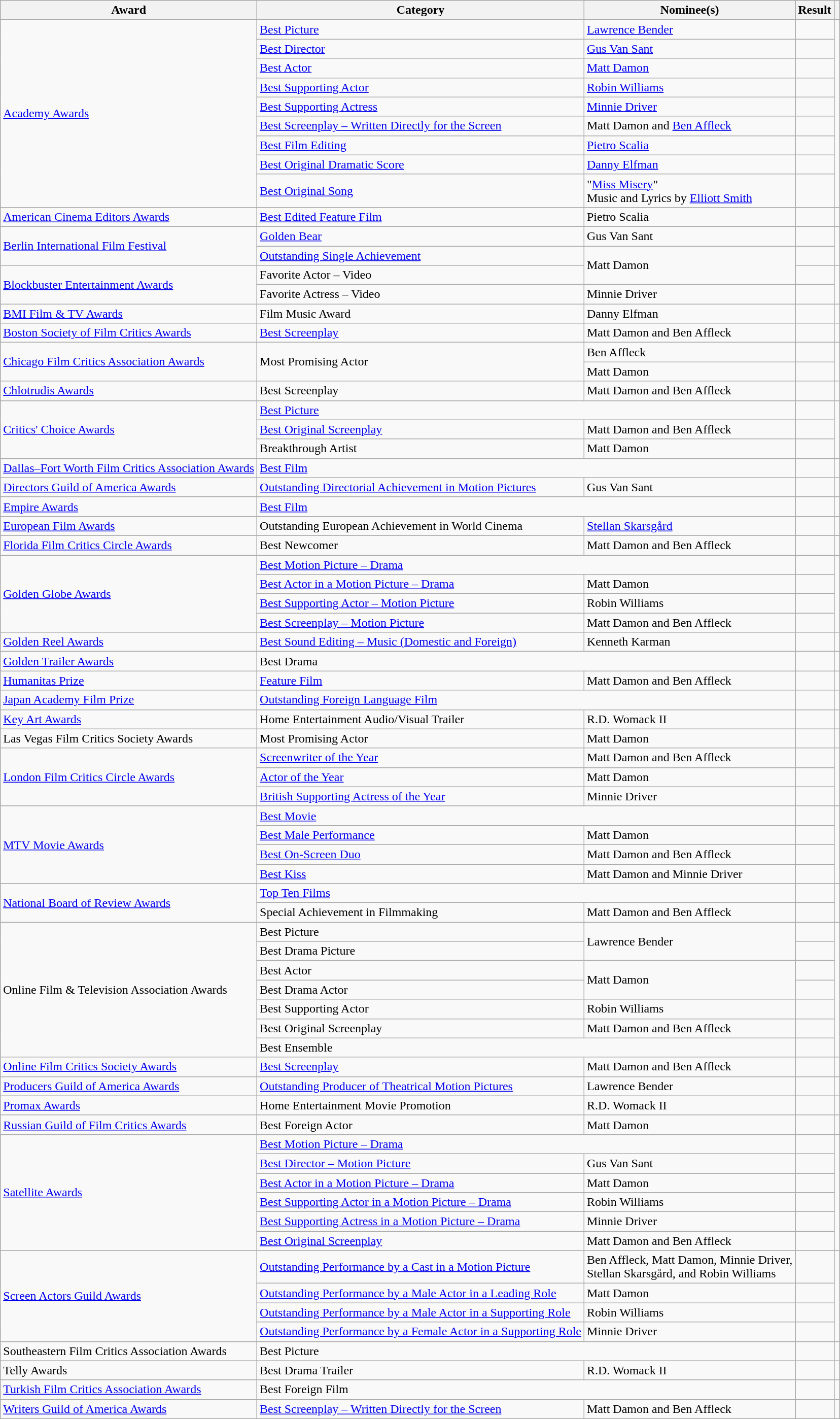<table class="wikitable plainrowheaders">
<tr>
<th>Award</th>
<th>Category</th>
<th>Nominee(s)</th>
<th>Result</th>
<th></th>
</tr>
<tr>
<td rowspan="9"><a href='#'>Academy Awards</a></td>
<td><a href='#'>Best Picture</a></td>
<td><a href='#'>Lawrence Bender</a></td>
<td></td>
<td align="center" rowspan="9"></td>
</tr>
<tr>
<td><a href='#'>Best Director</a></td>
<td><a href='#'>Gus Van Sant</a></td>
<td></td>
</tr>
<tr>
<td><a href='#'>Best Actor</a></td>
<td><a href='#'>Matt Damon</a></td>
<td></td>
</tr>
<tr>
<td><a href='#'>Best Supporting Actor</a></td>
<td><a href='#'>Robin Williams</a></td>
<td></td>
</tr>
<tr>
<td><a href='#'>Best Supporting Actress</a></td>
<td><a href='#'>Minnie Driver</a></td>
<td></td>
</tr>
<tr>
<td><a href='#'>Best Screenplay – Written Directly for the Screen</a></td>
<td>Matt Damon and <a href='#'>Ben Affleck</a></td>
<td></td>
</tr>
<tr>
<td><a href='#'>Best Film Editing</a></td>
<td><a href='#'>Pietro Scalia</a></td>
<td></td>
</tr>
<tr>
<td><a href='#'>Best Original Dramatic Score</a></td>
<td><a href='#'>Danny Elfman</a></td>
<td></td>
</tr>
<tr>
<td><a href='#'>Best Original Song</a></td>
<td>"<a href='#'>Miss Misery</a>" <br> Music and Lyrics by <a href='#'>Elliott Smith</a></td>
<td></td>
</tr>
<tr>
<td><a href='#'>American Cinema Editors Awards</a></td>
<td><a href='#'>Best Edited Feature Film</a></td>
<td>Pietro Scalia</td>
<td></td>
<td align="center"></td>
</tr>
<tr>
<td rowspan="2"><a href='#'>Berlin International Film Festival</a></td>
<td><a href='#'>Golden Bear</a></td>
<td>Gus Van Sant</td>
<td></td>
<td align="center" rowspan="2"></td>
</tr>
<tr>
<td><a href='#'>Outstanding Single Achievement</a></td>
<td rowspan="2">Matt Damon</td>
<td></td>
</tr>
<tr>
<td rowspan="2"><a href='#'>Blockbuster Entertainment Awards</a></td>
<td>Favorite Actor – Video</td>
<td></td>
<td align="center" rowspan="2"></td>
</tr>
<tr>
<td>Favorite Actress – Video</td>
<td>Minnie Driver</td>
<td></td>
</tr>
<tr>
<td><a href='#'>BMI Film & TV Awards</a></td>
<td>Film Music Award</td>
<td>Danny Elfman</td>
<td></td>
<td></td>
</tr>
<tr>
<td><a href='#'>Boston Society of Film Critics Awards</a></td>
<td><a href='#'>Best Screenplay</a></td>
<td>Matt Damon and Ben Affleck</td>
<td></td>
<td align="center"></td>
</tr>
<tr>
<td rowspan="2"><a href='#'>Chicago Film Critics Association Awards</a></td>
<td rowspan="2">Most Promising Actor</td>
<td>Ben Affleck</td>
<td></td>
<td align="center" rowspan="2"></td>
</tr>
<tr>
<td>Matt Damon</td>
<td></td>
</tr>
<tr>
<td><a href='#'>Chlotrudis Awards</a></td>
<td>Best Screenplay</td>
<td>Matt Damon and Ben Affleck</td>
<td></td>
<td align="center"></td>
</tr>
<tr>
<td rowspan="3"><a href='#'>Critics' Choice Awards</a></td>
<td colspan="2"><a href='#'>Best Picture</a></td>
<td></td>
<td align="center" rowspan="3"></td>
</tr>
<tr>
<td><a href='#'>Best Original Screenplay</a></td>
<td>Matt Damon and Ben Affleck</td>
<td></td>
</tr>
<tr>
<td>Breakthrough Artist</td>
<td>Matt Damon</td>
<td></td>
</tr>
<tr>
<td><a href='#'>Dallas–Fort Worth Film Critics Association Awards</a></td>
<td colspan="2"><a href='#'>Best Film</a></td>
<td></td>
<td align="center"></td>
</tr>
<tr>
<td><a href='#'>Directors Guild of America Awards</a></td>
<td><a href='#'>Outstanding Directorial Achievement in Motion Pictures</a></td>
<td>Gus Van Sant</td>
<td></td>
<td align="center"> <br> </td>
</tr>
<tr>
<td><a href='#'>Empire Awards</a></td>
<td colspan="2"><a href='#'>Best Film</a></td>
<td></td>
<td align="center"></td>
</tr>
<tr>
<td><a href='#'>European Film Awards</a></td>
<td>Outstanding European Achievement in World Cinema</td>
<td><a href='#'>Stellan Skarsgård</a></td>
<td></td>
<td align="center"></td>
</tr>
<tr>
<td><a href='#'>Florida Film Critics Circle Awards</a></td>
<td>Best Newcomer</td>
<td>Matt Damon and Ben Affleck</td>
<td></td>
<td align="center"></td>
</tr>
<tr>
<td rowspan="4"><a href='#'>Golden Globe Awards</a></td>
<td colspan="2"><a href='#'>Best Motion Picture – Drama</a></td>
<td></td>
<td align="center" rowspan="4"> <br> </td>
</tr>
<tr>
<td><a href='#'>Best Actor in a Motion Picture – Drama</a></td>
<td>Matt Damon</td>
<td></td>
</tr>
<tr>
<td><a href='#'>Best Supporting Actor – Motion Picture</a></td>
<td>Robin Williams</td>
<td></td>
</tr>
<tr>
<td><a href='#'>Best Screenplay – Motion Picture</a></td>
<td>Matt Damon and Ben Affleck</td>
<td></td>
</tr>
<tr>
<td><a href='#'>Golden Reel Awards</a></td>
<td><a href='#'>Best Sound Editing – Music (Domestic and Foreign)</a></td>
<td>Kenneth Karman</td>
<td></td>
<td align="center"></td>
</tr>
<tr>
<td><a href='#'>Golden Trailer Awards</a></td>
<td colspan="2">Best Drama</td>
<td></td>
<td align="center"></td>
</tr>
<tr>
<td><a href='#'>Humanitas Prize</a></td>
<td><a href='#'>Feature Film</a></td>
<td>Matt Damon and Ben Affleck</td>
<td></td>
<td align="center"></td>
</tr>
<tr>
<td><a href='#'>Japan Academy Film Prize</a></td>
<td colspan="2"><a href='#'>Outstanding Foreign Language Film</a></td>
<td></td>
<td align="center"></td>
</tr>
<tr>
<td><a href='#'>Key Art Awards</a></td>
<td>Home Entertainment Audio/Visual Trailer</td>
<td>R.D. Womack II</td>
<td></td>
<td align="center"></td>
</tr>
<tr>
<td>Las Vegas Film Critics Society Awards</td>
<td>Most Promising Actor</td>
<td>Matt Damon </td>
<td></td>
<td align="center"></td>
</tr>
<tr>
<td rowspan="3"><a href='#'>London Film Critics Circle Awards</a></td>
<td><a href='#'>Screenwriter of the Year</a></td>
<td>Matt Damon and Ben Affleck</td>
<td></td>
<td align="center" rowspan="3"></td>
</tr>
<tr>
<td><a href='#'>Actor of the Year</a></td>
<td>Matt Damon</td>
<td></td>
</tr>
<tr>
<td><a href='#'>British Supporting Actress of the Year</a></td>
<td>Minnie Driver</td>
<td></td>
</tr>
<tr>
<td rowspan="4"><a href='#'>MTV Movie Awards</a></td>
<td colspan="2"><a href='#'>Best Movie</a></td>
<td></td>
<td align="center" rowspan="4"></td>
</tr>
<tr>
<td><a href='#'>Best Male Performance</a></td>
<td>Matt Damon</td>
<td></td>
</tr>
<tr>
<td><a href='#'>Best On-Screen Duo</a></td>
<td>Matt Damon and Ben Affleck</td>
<td></td>
</tr>
<tr>
<td><a href='#'>Best Kiss</a></td>
<td>Matt Damon and Minnie Driver</td>
<td></td>
</tr>
<tr>
<td rowspan="2"><a href='#'>National Board of Review Awards</a></td>
<td colspan="2"><a href='#'>Top Ten Films</a></td>
<td></td>
<td align="center" rowspan="2"></td>
</tr>
<tr>
<td>Special Achievement in Filmmaking</td>
<td>Matt Damon and Ben Affleck</td>
<td></td>
</tr>
<tr>
<td rowspan="7">Online Film & Television Association Awards</td>
<td>Best Picture</td>
<td rowspan="2">Lawrence Bender</td>
<td></td>
<td align="center" rowspan="7"></td>
</tr>
<tr>
<td>Best Drama Picture</td>
<td></td>
</tr>
<tr>
<td>Best Actor</td>
<td rowspan="2">Matt Damon</td>
<td></td>
</tr>
<tr>
<td>Best Drama Actor</td>
<td></td>
</tr>
<tr>
<td>Best Supporting Actor</td>
<td>Robin Williams</td>
<td></td>
</tr>
<tr>
<td>Best Original Screenplay</td>
<td>Matt Damon and Ben Affleck</td>
<td></td>
</tr>
<tr>
<td colspan="2">Best Ensemble</td>
<td></td>
</tr>
<tr>
<td><a href='#'>Online Film Critics Society Awards</a></td>
<td><a href='#'>Best Screenplay</a></td>
<td>Matt Damon and Ben Affleck</td>
<td></td>
<td align="center"></td>
</tr>
<tr>
<td><a href='#'>Producers Guild of America Awards</a></td>
<td><a href='#'>Outstanding Producer of Theatrical Motion Pictures</a></td>
<td>Lawrence Bender</td>
<td></td>
<td align="center"></td>
</tr>
<tr>
<td><a href='#'>Promax Awards</a></td>
<td>Home Entertainment Movie Promotion</td>
<td>R.D. Womack II</td>
<td></td>
<td align="center"></td>
</tr>
<tr>
<td><a href='#'>Russian Guild of Film Critics Awards</a></td>
<td>Best Foreign Actor</td>
<td>Matt Damon</td>
<td></td>
<td align="center"></td>
</tr>
<tr>
<td rowspan="6"><a href='#'>Satellite Awards</a></td>
<td colspan="2"><a href='#'>Best Motion Picture – Drama</a></td>
<td></td>
<td align="center" rowspan="6"></td>
</tr>
<tr>
<td><a href='#'>Best Director – Motion Picture</a></td>
<td>Gus Van Sant</td>
<td></td>
</tr>
<tr>
<td><a href='#'>Best Actor in a Motion Picture – Drama</a></td>
<td>Matt Damon</td>
<td></td>
</tr>
<tr>
<td><a href='#'>Best Supporting Actor in a Motion Picture – Drama</a></td>
<td>Robin Williams</td>
<td></td>
</tr>
<tr>
<td><a href='#'>Best Supporting Actress in a Motion Picture – Drama</a></td>
<td>Minnie Driver</td>
<td></td>
</tr>
<tr>
<td><a href='#'>Best Original Screenplay</a></td>
<td>Matt Damon and Ben Affleck</td>
<td></td>
</tr>
<tr>
<td rowspan="4"><a href='#'>Screen Actors Guild Awards</a></td>
<td><a href='#'>Outstanding Performance by a Cast in a Motion Picture</a></td>
<td>Ben Affleck, Matt Damon, Minnie Driver, <br> Stellan Skarsgård, and Robin Williams</td>
<td></td>
<td align="center" rowspan="4"></td>
</tr>
<tr>
<td><a href='#'>Outstanding Performance by a Male Actor in a Leading Role</a></td>
<td>Matt Damon</td>
<td></td>
</tr>
<tr>
<td><a href='#'>Outstanding Performance by a Male Actor in a Supporting Role</a></td>
<td>Robin Williams</td>
<td></td>
</tr>
<tr>
<td><a href='#'>Outstanding Performance by a Female Actor in a Supporting Role</a></td>
<td>Minnie Driver</td>
<td></td>
</tr>
<tr>
<td>Southeastern Film Critics Association Awards</td>
<td colspan="2">Best Picture</td>
<td></td>
<td align="center"></td>
</tr>
<tr>
<td>Telly Awards</td>
<td>Best Drama Trailer</td>
<td>R.D. Womack II</td>
<td></td>
<td align="center"></td>
</tr>
<tr>
<td><a href='#'>Turkish Film Critics Association Awards</a></td>
<td colspan="2">Best Foreign Film</td>
<td></td>
<td align="center"></td>
</tr>
<tr>
<td><a href='#'>Writers Guild of America Awards</a></td>
<td><a href='#'>Best Screenplay – Written Directly for the Screen</a></td>
<td>Matt Damon and Ben Affleck</td>
<td></td>
<td align="center"></td>
</tr>
</table>
